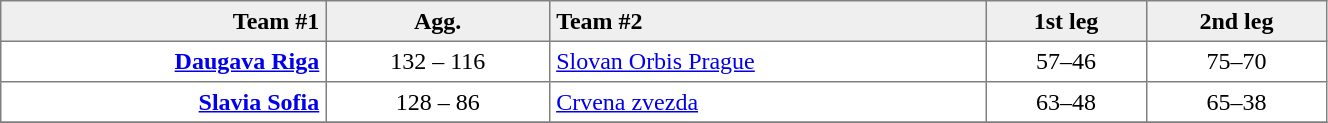<table border=1 cellspacing=0 cellpadding=4 style="border-collapse: collapse;" width=70%>
<tr bgcolor="efefef">
<th align=right>Team #1</th>
<th>Agg.</th>
<th align=left>Team #2</th>
<th>1st leg</th>
<th>2nd leg</th>
</tr>
<tr>
<td align=right><strong><a href='#'>Daugava Riga</a></strong> </td>
<td align=center>132 – 116</td>
<td> <a href='#'>Slovan Orbis Prague</a></td>
<td align=center>57–46</td>
<td align=center>75–70</td>
</tr>
<tr>
<td align=right><strong><a href='#'>Slavia Sofia</a></strong> </td>
<td align=center>128 – 86</td>
<td> <a href='#'>Crvena zvezda</a></td>
<td align=center>63–48</td>
<td align=center>65–38</td>
</tr>
<tr>
</tr>
</table>
